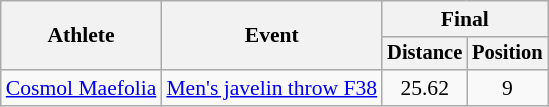<table class=wikitable style="font-size:90%">
<tr>
<th rowspan="2">Athlete</th>
<th rowspan="2">Event</th>
<th colspan="2">Final</th>
</tr>
<tr style="font-size:95%">
<th>Distance</th>
<th>Position</th>
</tr>
<tr align=center>
<td align=left><a href='#'>Cosmol Maefolia</a></td>
<td align=left><a href='#'> Men's javelin throw F38</a></td>
<td>25.62</td>
<td>9</td>
</tr>
</table>
